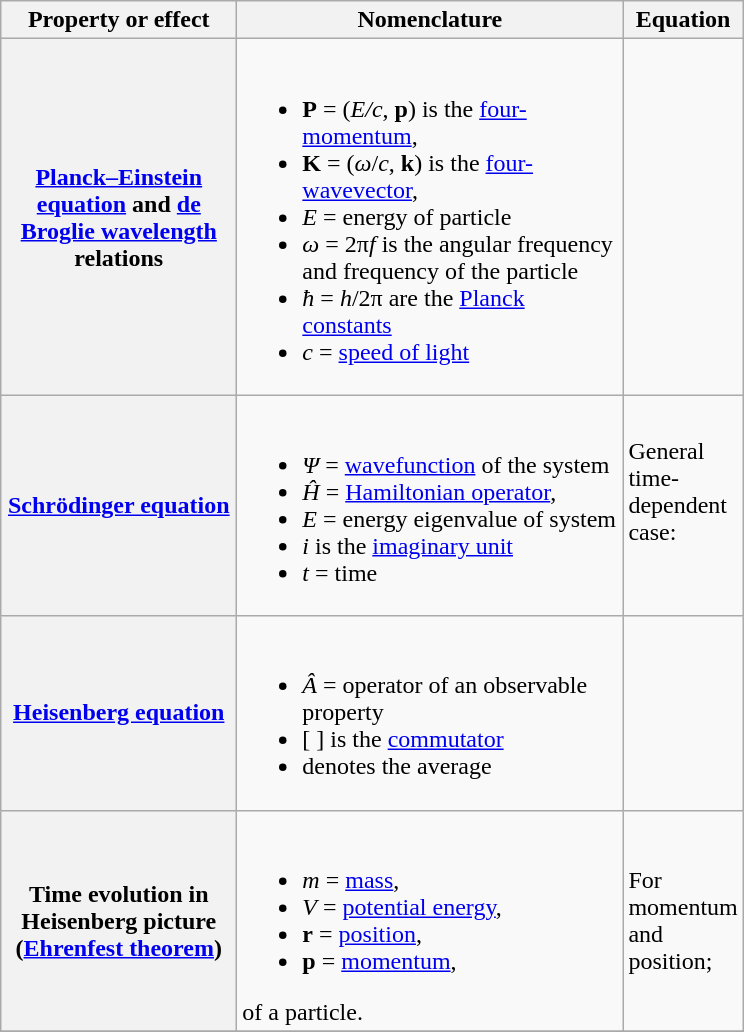<table class="wikitable">
<tr>
<th scope="col" width="150">Property or effect</th>
<th scope="col" width="250">Nomenclature</th>
<th scope="col" width="10">Equation</th>
</tr>
<tr>
<th><a href='#'>Planck–Einstein equation</a> and <a href='#'>de Broglie wavelength</a> relations</th>
<td><br><ul><li><strong>P</strong> = (<em>E/c</em>, <strong>p</strong>) is the <a href='#'>four-momentum</a>,</li><li><strong>K</strong> = (<em>ω</em>/<em>c</em>, <strong>k</strong>) is the <a href='#'>four-wavevector</a>,</li><li><em>E</em> = energy of particle</li><li><em>ω</em> = 2π<em>f</em> is the angular frequency and frequency of the particle</li><li><em>ħ</em> = <em>h</em>/2π are the <a href='#'>Planck constants</a></li><li><em>c</em> = <a href='#'>speed of light</a></li></ul></td>
<td></td>
</tr>
<tr>
<th><a href='#'>Schrödinger equation</a></th>
<td><br><ul><li><em>Ψ</em> = <a href='#'>wavefunction</a> of the system</li><li><em>Ĥ</em> = <a href='#'>Hamiltonian operator</a>,</li><li><em>E</em> = energy eigenvalue of system</li><li><em>i</em> is the <a href='#'>imaginary unit</a></li><li><em>t</em> = time</li></ul></td>
<td>General time-dependent case:<br><br></td>
</tr>
<tr>
<th><a href='#'>Heisenberg equation</a></th>
<td><br><ul><li><em>Â</em> = operator of an observable property</li><li>[ ] is the <a href='#'>commutator</a></li><li> denotes the average</li></ul></td>
<td></td>
</tr>
<tr>
<th>Time evolution in Heisenberg picture (<a href='#'>Ehrenfest theorem</a>)</th>
<td><br><ul><li><em>m</em> = <a href='#'>mass</a>,</li><li><em>V</em> = <a href='#'>potential energy</a>,</li><li><strong>r</strong> = <a href='#'>position</a>,</li><li><strong>p</strong> = <a href='#'>momentum</a>,</li></ul>
of a particle.</td>
<td><br>For momentum and position;<br><br></td>
</tr>
<tr>
</tr>
</table>
